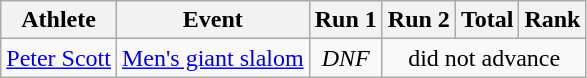<table class="wikitable">
<tr>
<th>Athlete</th>
<th>Event</th>
<th>Run 1</th>
<th>Run 2</th>
<th>Total</th>
<th>Rank</th>
</tr>
<tr>
<td><a href='#'>Peter Scott</a></td>
<td align="center"><a href='#'>Men's giant slalom</a></td>
<td align="center"><em>DNF</em></td>
<td align="center" colspan="3">did not advance</td>
</tr>
</table>
